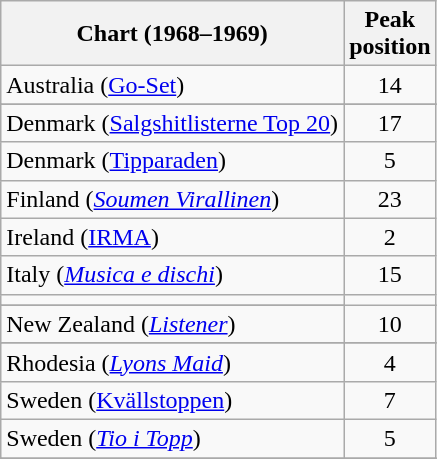<table class="wikitable sortable">
<tr>
<th>Chart (1968–1969)</th>
<th>Peak<br>position</th>
</tr>
<tr>
<td>Australia (<a href='#'>Go-Set</a>)</td>
<td align="center">14</td>
</tr>
<tr>
</tr>
<tr>
</tr>
<tr>
</tr>
<tr>
<td>Denmark (<a href='#'>Salgshitlisterne Top 20</a>)</td>
<td style="text-align:center;">17</td>
</tr>
<tr>
<td>Denmark (<a href='#'>Tipparaden</a>)</td>
<td style="text-align:center;">5</td>
</tr>
<tr>
<td>Finland (<a href='#'><em>Soumen Virallinen</em></a>)</td>
<td style="text-align:center;">23</td>
</tr>
<tr>
<td>Ireland (<a href='#'>IRMA</a>)</td>
<td align="center">2</td>
</tr>
<tr>
<td>Italy (<em><a href='#'>Musica e dischi</a></em>)</td>
<td align="center">15</td>
</tr>
<tr>
<td></td>
</tr>
<tr>
</tr>
<tr>
<td>New Zealand (<a href='#'><em>Listener</em></a>)</td>
<td style="text-align:center;">10</td>
</tr>
<tr>
</tr>
<tr>
<td>Rhodesia (<em><a href='#'>Lyons Maid</a></em>)</td>
<td style="text-align:center;">4</td>
</tr>
<tr>
<td>Sweden (<a href='#'>Kvällstoppen</a>)</td>
<td style="text-align:center;">7</td>
</tr>
<tr>
<td>Sweden (<em><a href='#'>Tio i Topp</a></em>)</td>
<td style="text-align:center;">5</td>
</tr>
<tr>
</tr>
<tr>
</tr>
</table>
